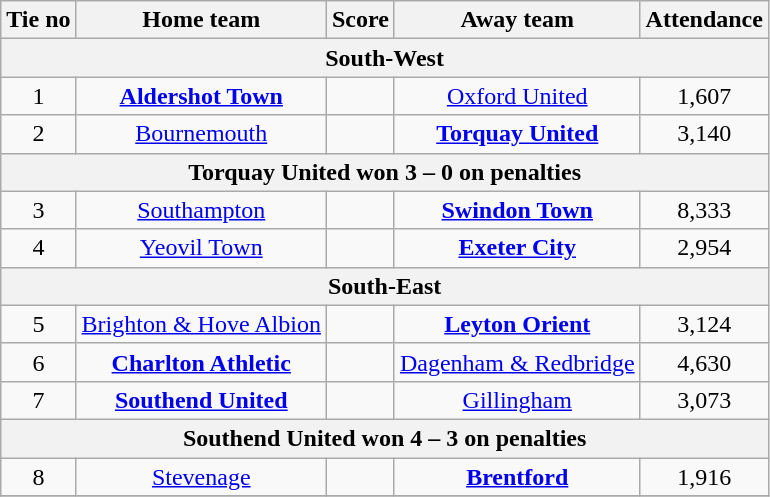<table class="wikitable" style="text-align: center">
<tr>
<th>Tie no</th>
<th>Home team</th>
<th>Score</th>
<th>Away team</th>
<th>Attendance</th>
</tr>
<tr>
<th colspan=5>South-West</th>
</tr>
<tr>
<td>1</td>
<td><strong><a href='#'>Aldershot Town</a></strong></td>
<td></td>
<td><a href='#'>Oxford United</a></td>
<td>1,607</td>
</tr>
<tr>
<td>2</td>
<td><a href='#'>Bournemouth</a></td>
<td></td>
<td><strong><a href='#'>Torquay United</a></strong></td>
<td>3,140</td>
</tr>
<tr>
<th colspan="5">Torquay United won 3 – 0 on penalties</th>
</tr>
<tr>
<td>3</td>
<td><a href='#'>Southampton</a></td>
<td></td>
<td><strong><a href='#'>Swindon Town</a></strong></td>
<td>8,333</td>
</tr>
<tr>
<td>4</td>
<td><a href='#'>Yeovil Town</a></td>
<td></td>
<td><strong><a href='#'>Exeter City</a></strong></td>
<td>2,954</td>
</tr>
<tr>
<th colspan=5>South-East</th>
</tr>
<tr>
<td>5</td>
<td><a href='#'>Brighton & Hove Albion</a></td>
<td></td>
<td><strong><a href='#'>Leyton Orient</a></strong></td>
<td>3,124</td>
</tr>
<tr>
<td>6</td>
<td><strong><a href='#'>Charlton Athletic</a></strong></td>
<td></td>
<td><a href='#'>Dagenham & Redbridge</a></td>
<td>4,630</td>
</tr>
<tr>
<td>7</td>
<td><strong><a href='#'>Southend United</a></strong></td>
<td></td>
<td><a href='#'>Gillingham</a></td>
<td>3,073</td>
</tr>
<tr>
<th colspan="5">Southend United won 4 – 3 on penalties</th>
</tr>
<tr>
<td>8</td>
<td><a href='#'>Stevenage</a></td>
<td></td>
<td><strong><a href='#'>Brentford</a></strong></td>
<td>1,916</td>
</tr>
<tr>
</tr>
</table>
